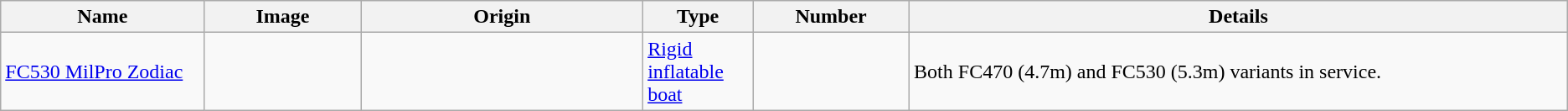<table class="wikitable">
<tr>
<th style="text-align: center; width:13%;">Name</th>
<th style="text-align: center; width:10%;">Image</th>
<th style="text-align: center; width:18%;">Origin</th>
<th style="text-align: center; width:7%;">Type</th>
<th style="text-align: center; width:10%; ">Number</th>
<th style="text-align: center; width:42%;">Details</th>
</tr>
<tr>
<td><a href='#'>FC530 MilPro Zodiac</a></td>
<td></td>
<td></td>
<td><a href='#'>Rigid inflatable boat</a></td>
<td></td>
<td>Both FC470 (4.7m) and FC530 (5.3m) variants in service.</td>
</tr>
</table>
